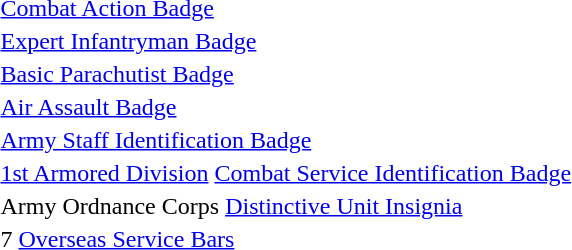<table>
<tr>
<td></td>
<td><a href='#'>Combat Action Badge</a></td>
</tr>
<tr>
<td></td>
<td><a href='#'>Expert Infantryman Badge</a></td>
</tr>
<tr>
<td></td>
<td><a href='#'>Basic Parachutist Badge</a></td>
</tr>
<tr>
<td></td>
<td><a href='#'>Air Assault Badge</a></td>
</tr>
<tr>
<td></td>
<td><a href='#'>Army Staff Identification Badge</a></td>
</tr>
<tr>
<td></td>
<td><a href='#'>1st Armored Division</a> <a href='#'>Combat Service Identification Badge</a></td>
</tr>
<tr>
<td></td>
<td>Army Ordnance Corps <a href='#'>Distinctive Unit Insignia</a></td>
</tr>
<tr>
<td></td>
<td>7 <a href='#'>Overseas Service Bars</a></td>
</tr>
</table>
